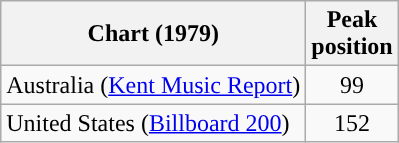<table class="wikitable">
<tr>
<th scope="col">Chart (1979)</th>
<th>Peak<br>position</th>
</tr>
<tr>
<td>Australia (<a href='#'>Kent Music Report</a>)</td>
<td style="text-align:center;">99</td>
</tr>
<tr>
<td>United States (<a href='#'>Billboard 200</a>)</td>
<td style="text-align:center;">152</td>
</tr>
</table>
